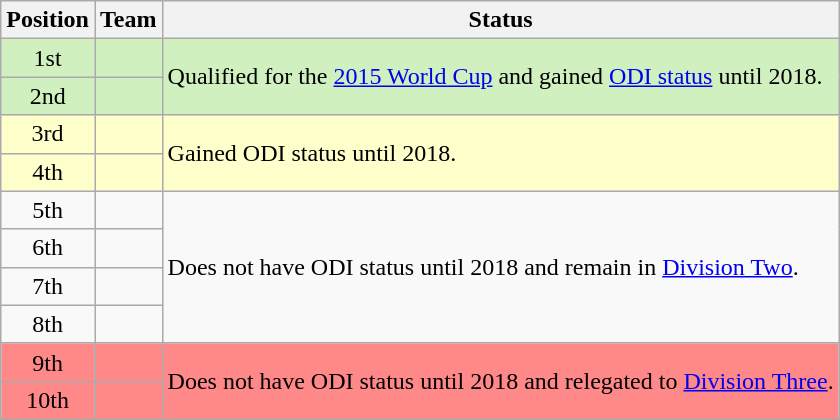<table class="wikitable">
<tr>
<th>Position</th>
<th>Team</th>
<th>Status</th>
</tr>
<tr style="background: #D0F0C0">
<td style="text-align:center;">1st</td>
<td></td>
<td rowspan=2>Qualified for the <a href='#'>2015 World Cup</a> and gained <a href='#'>ODI status</a> until 2018.</td>
</tr>
<tr style="background: #D0F0C0">
<td style="text-align:center;">2nd</td>
<td></td>
</tr>
<tr style="background: #ffc">
<td style="text-align:center;">3rd</td>
<td></td>
<td rowspan=2>Gained ODI status until 2018.</td>
</tr>
<tr style="background: #ffc">
<td style="text-align:center;">4th</td>
<td></td>
</tr>
<tr>
<td style="text-align:center;">5th</td>
<td></td>
<td rowspan=4>Does not have ODI status until 2018 and remain in <a href='#'>Division Two</a>.</td>
</tr>
<tr>
<td style="text-align:center;">6th</td>
<td></td>
</tr>
<tr>
<td style="text-align:center;">7th</td>
<td></td>
</tr>
<tr>
<td style="text-align:center;">8th</td>
<td></td>
</tr>
<tr style="background: #FF8888">
<td style="text-align:center;">9th</td>
<td></td>
<td rowspan=2>Does not have ODI status until 2018 and relegated to <a href='#'>Division Three</a>.</td>
</tr>
<tr style="background: #FF8888">
<td style="text-align:center;">10th</td>
<td></td>
</tr>
</table>
